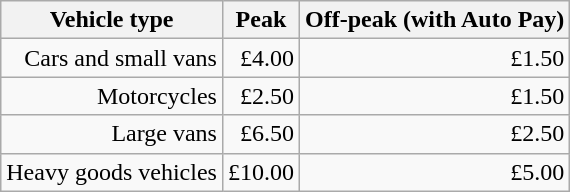<table class="wikitable col1left" style="text-align:right;">
<tr>
<th>Vehicle type</th>
<th>Peak</th>
<th>Off-peak (with Auto Pay)</th>
</tr>
<tr>
<td>Cars and small vans</td>
<td>£4.00</td>
<td>£1.50</td>
</tr>
<tr>
<td>Motorcycles</td>
<td>£2.50</td>
<td>£1.50</td>
</tr>
<tr>
<td>Large vans</td>
<td>£6.50</td>
<td>£2.50</td>
</tr>
<tr>
<td>Heavy goods vehicles</td>
<td>£10.00</td>
<td>£5.00</td>
</tr>
</table>
